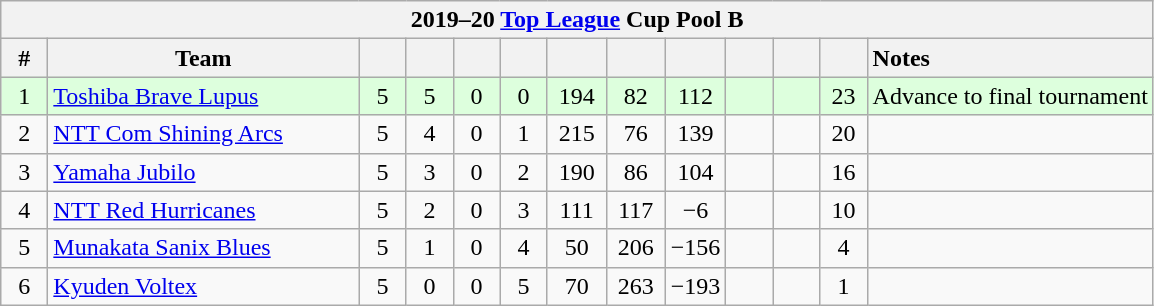<table class="wikitable" style="text-align:center">
<tr>
<th colspan="100%">2019–20 <a href='#'>Top League</a> Cup Pool B</th>
</tr>
<tr>
<th style="width:1.5em;">#</th>
<th style="width:12.5em;">Team</th>
<th style="width:1.5em;"></th>
<th style="width:1.5em;"></th>
<th style="width:1.5em;"></th>
<th style="width:1.5em;"></th>
<th style="width:2.0em;"></th>
<th style="width:2.0em;"></th>
<th style="width:2.0em;"> </th>
<th style="width:1.5em;"></th>
<th style="width:1.5em;"></th>
<th style="width:1.5em;"></th>
<th style="text-align:left;">Notes<br></th>
</tr>
<tr style="background:#DDFFDD;">
<td>1</td>
<td style="text-align:left;"><a href='#'>Toshiba Brave Lupus</a></td>
<td>5</td>
<td>5</td>
<td>0</td>
<td>0</td>
<td>194</td>
<td>82</td>
<td>112</td>
<td></td>
<td></td>
<td>23</td>
<td style="text-align:left;">Advance to final tournament</td>
</tr>
<tr>
<td>2</td>
<td style="text-align:left;"><a href='#'>NTT Com Shining Arcs</a></td>
<td>5</td>
<td>4</td>
<td>0</td>
<td>1</td>
<td>215</td>
<td>76</td>
<td>139</td>
<td></td>
<td></td>
<td>20</td>
<td style="text-align:left;"></td>
</tr>
<tr>
<td>3</td>
<td style="text-align:left;"><a href='#'>Yamaha Jubilo</a></td>
<td>5</td>
<td>3</td>
<td>0</td>
<td>2</td>
<td>190</td>
<td>86</td>
<td>104</td>
<td></td>
<td></td>
<td>16</td>
<td style="text-align:left;"></td>
</tr>
<tr>
<td>4</td>
<td style="text-align:left;"><a href='#'>NTT Red Hurricanes</a></td>
<td>5</td>
<td>2</td>
<td>0</td>
<td>3</td>
<td>111</td>
<td>117</td>
<td>−6</td>
<td></td>
<td></td>
<td>10</td>
<td style="text-align:left;"></td>
</tr>
<tr>
<td>5</td>
<td style="text-align:left;"><a href='#'>Munakata Sanix Blues</a></td>
<td>5</td>
<td>1</td>
<td>0</td>
<td>4</td>
<td>50</td>
<td>206</td>
<td>−156</td>
<td></td>
<td></td>
<td>4</td>
<td style="text-align:left;"></td>
</tr>
<tr>
<td>6</td>
<td style="text-align:left;"><a href='#'>Kyuden Voltex</a></td>
<td>5</td>
<td>0</td>
<td>0</td>
<td>5</td>
<td>70</td>
<td>263</td>
<td>−193</td>
<td></td>
<td></td>
<td>1</td>
<td style="text-align:left;"></td>
</tr>
</table>
